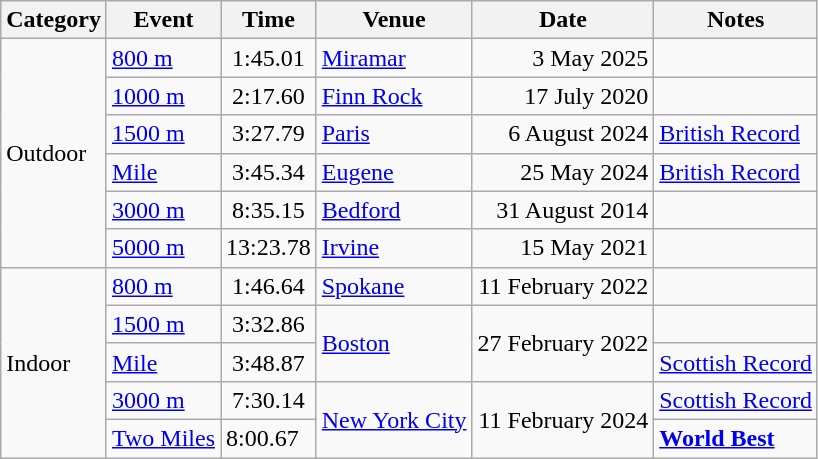<table class="wikitable">
<tr>
<th>Category</th>
<th>Event</th>
<th>Time</th>
<th>Venue</th>
<th>Date</th>
<th>Notes</th>
</tr>
<tr>
<td rowspan="6">Outdoor</td>
<td><a href='#'>800 m</a></td>
<td align="center">1:45.01</td>
<td><a href='#'>Miramar</a></td>
<td align="right">3 May 2025</td>
<td></td>
</tr>
<tr>
<td><a href='#'>1000 m</a></td>
<td align="center">2:17.60</td>
<td><a href='#'>Finn Rock</a></td>
<td align="right">17 July 2020</td>
<td></td>
</tr>
<tr>
<td><a href='#'>1500 m</a></td>
<td align="center">3:27.79</td>
<td><a href='#'>Paris</a></td>
<td align="right">6 August 2024</td>
<td><a href='#'>British Record</a></td>
</tr>
<tr>
<td><a href='#'>Mile</a></td>
<td align="center">3:45.34</td>
<td><a href='#'>Eugene</a></td>
<td align="right">25 May 2024</td>
<td><a href='#'>British Record</a></td>
</tr>
<tr>
<td><a href='#'>3000 m</a></td>
<td align="center">8:35.15</td>
<td><a href='#'>Bedford</a></td>
<td align="right">31 August 2014</td>
<td></td>
</tr>
<tr>
<td><a href='#'>5000 m</a></td>
<td align="center">13:23.78</td>
<td><a href='#'>Irvine</a></td>
<td align="right">15 May 2021</td>
<td></td>
</tr>
<tr>
<td rowspan="5">Indoor</td>
<td><a href='#'>800 m</a></td>
<td align="center">1:46.64</td>
<td><a href='#'>Spokane</a></td>
<td align="right">11 February 2022</td>
<td></td>
</tr>
<tr>
<td><a href='#'>1500 m</a></td>
<td align=center>3:32.86</td>
<td rowspan="2"><a href='#'>Boston</a></td>
<td rowspan="2" align="right">27 February 2022</td>
<td></td>
</tr>
<tr>
<td><a href='#'>Mile</a></td>
<td align=center>3:48.87</td>
<td><a href='#'>Scottish Record</a></td>
</tr>
<tr>
<td><a href='#'>3000 m</a></td>
<td align="center">7:30.14</td>
<td rowspan="2"><a href='#'>New York City</a></td>
<td rowspan="2" align="right">11 February 2024</td>
<td><a href='#'>Scottish Record</a></td>
</tr>
<tr>
<td><a href='#'>Two Miles</a></td>
<td>8:00.67</td>
<td><strong><a href='#'>World Best</a></strong></td>
</tr>
</table>
